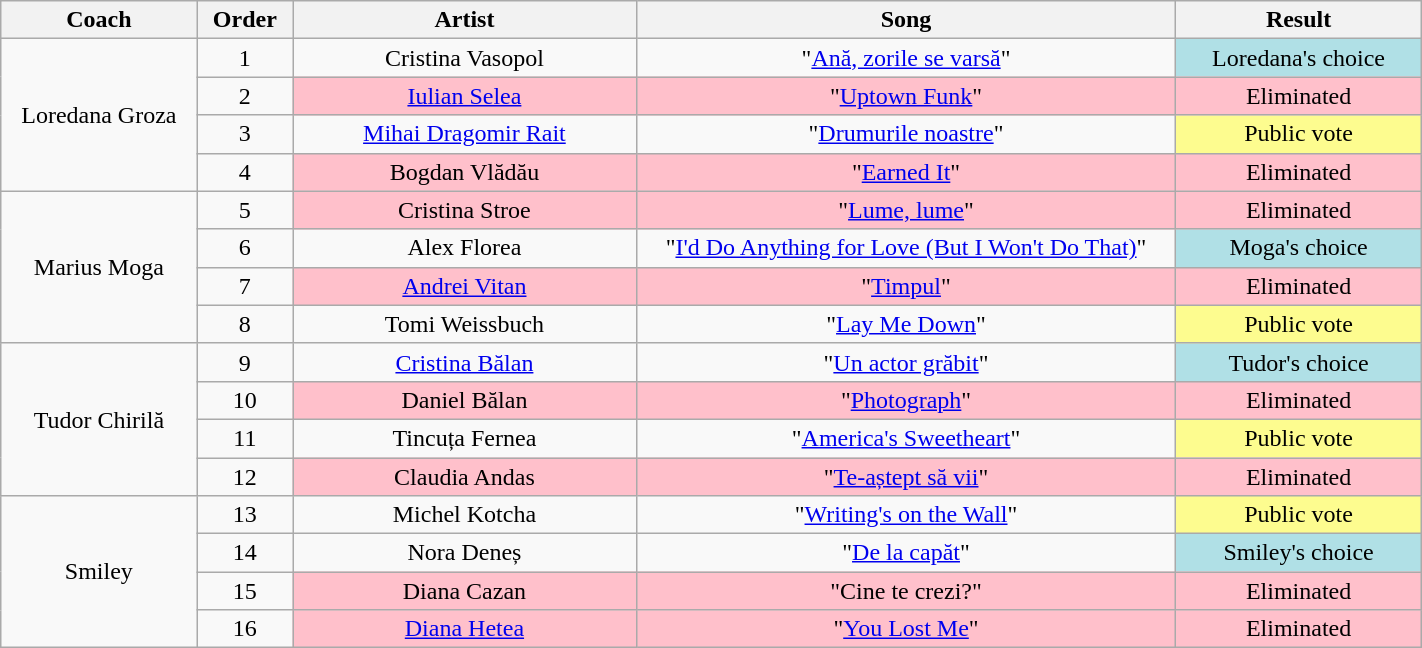<table class="wikitable" style="text-align: center; width:75%;">
<tr>
<th style="width:08%;">Coach</th>
<th style="width:02%;">Order</th>
<th style="width:14%;">Artist</th>
<th style="width:22%;">Song</th>
<th style="width:10%;">Result</th>
</tr>
<tr>
<td rowspan="4">Loredana Groza</td>
<td>1</td>
<td>Cristina Vasopol</td>
<td>"<a href='#'>Ană, zorile se varsă</a>"</td>
<td style="background:#b0e0e6">Loredana's choice</td>
</tr>
<tr>
<td>2</td>
<td style="background:pink"><a href='#'>Iulian Selea</a></td>
<td style="background:pink">"<a href='#'>Uptown Funk</a>"</td>
<td style="background:pink">Eliminated</td>
</tr>
<tr>
<td>3</td>
<td><a href='#'>Mihai Dragomir Rait</a></td>
<td>"<a href='#'>Drumurile noastre</a>"</td>
<td style="background:#fdfc8f">Public vote</td>
</tr>
<tr>
<td>4</td>
<td style="background:pink">Bogdan Vlădău</td>
<td style="background:pink">"<a href='#'>Earned It</a>"</td>
<td style="background:pink">Eliminated</td>
</tr>
<tr>
<td rowspan="4">Marius Moga</td>
<td>5</td>
<td style="background:pink">Cristina Stroe</td>
<td style="background:pink">"<a href='#'>Lume, lume</a>"</td>
<td style="background:pink">Eliminated</td>
</tr>
<tr>
<td>6</td>
<td>Alex Florea</td>
<td>"<a href='#'>I'd Do Anything for Love (But I Won't Do That)</a>"</td>
<td style="background:#b0e0e6">Moga's choice</td>
</tr>
<tr>
<td>7</td>
<td style="background:pink"><a href='#'>Andrei Vitan</a></td>
<td style="background:pink">"<a href='#'>Timpul</a>"</td>
<td style="background:pink">Eliminated</td>
</tr>
<tr>
<td>8</td>
<td>Tomi Weissbuch</td>
<td>"<a href='#'>Lay Me Down</a>"</td>
<td style="background:#fdfc8f">Public vote</td>
</tr>
<tr>
<td rowspan="4">Tudor Chirilă</td>
<td>9</td>
<td><a href='#'>Cristina Bălan</a></td>
<td>"<a href='#'>Un actor grăbit</a>"</td>
<td style="background:#b0e0e6">Tudor's choice</td>
</tr>
<tr>
<td>10</td>
<td style="background:pink">Daniel Bălan</td>
<td style="background:pink">"<a href='#'>Photograph</a>"</td>
<td style="background:pink">Eliminated</td>
</tr>
<tr>
<td>11</td>
<td>Tincuța Fernea</td>
<td>"<a href='#'>America's Sweetheart</a>"</td>
<td style="background:#fdfc8f">Public vote</td>
</tr>
<tr>
<td>12</td>
<td style="background:pink">Claudia Andas</td>
<td style="background:pink">"<a href='#'>Te-aștept să vii</a>"</td>
<td style="background:pink">Eliminated</td>
</tr>
<tr>
<td rowspan="4">Smiley</td>
<td>13</td>
<td>Michel Kotcha</td>
<td>"<a href='#'>Writing's on the Wall</a>"</td>
<td style="background:#fdfc8f">Public vote</td>
</tr>
<tr>
<td>14</td>
<td>Nora Deneș</td>
<td>"<a href='#'>De la capăt</a>"</td>
<td style="background:#b0e0e6">Smiley's choice</td>
</tr>
<tr>
<td>15</td>
<td style="background:pink">Diana Cazan</td>
<td style="background:pink">"Cine te crezi?"</td>
<td style="background:pink">Eliminated</td>
</tr>
<tr>
<td>16</td>
<td style="background:pink"><a href='#'>Diana Hetea</a></td>
<td style="background:pink">"<a href='#'>You Lost Me</a>"</td>
<td style="background:pink">Eliminated</td>
</tr>
</table>
